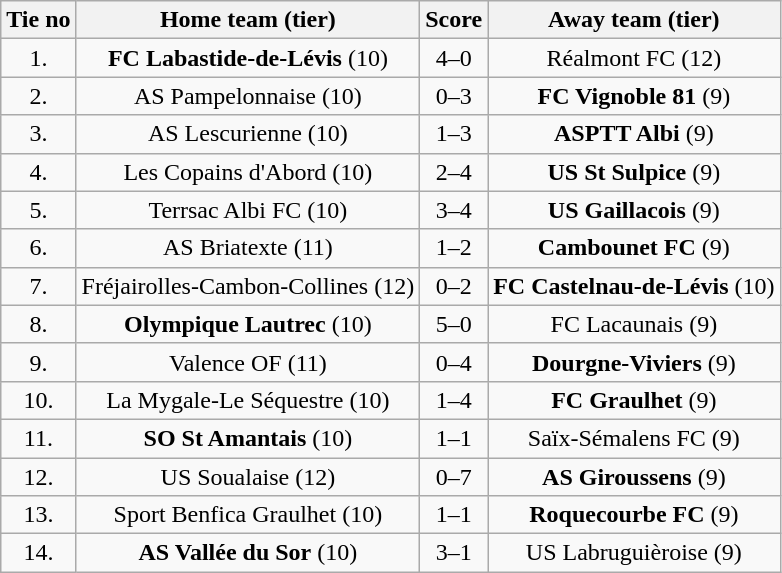<table class="wikitable" style="text-align: center">
<tr>
<th>Tie no</th>
<th>Home team (tier)</th>
<th>Score</th>
<th>Away team (tier)</th>
</tr>
<tr>
<td>1.</td>
<td><strong>FC Labastide-de-Lévis</strong> (10)</td>
<td>4–0</td>
<td>Réalmont FC (12)</td>
</tr>
<tr>
<td>2.</td>
<td>AS Pampelonnaise (10)</td>
<td>0–3</td>
<td><strong>FC Vignoble 81</strong> (9)</td>
</tr>
<tr>
<td>3.</td>
<td>AS Lescurienne (10)</td>
<td>1–3</td>
<td><strong>ASPTT Albi</strong> (9)</td>
</tr>
<tr>
<td>4.</td>
<td>Les Copains d'Abord (10)</td>
<td>2–4</td>
<td><strong>US St Sulpice</strong> (9)</td>
</tr>
<tr>
<td>5.</td>
<td>Terrsac Albi FC (10)</td>
<td>3–4</td>
<td><strong>US Gaillacois</strong> (9)</td>
</tr>
<tr>
<td>6.</td>
<td>AS Briatexte (11)</td>
<td>1–2</td>
<td><strong>Cambounet FC</strong> (9)</td>
</tr>
<tr>
<td>7.</td>
<td>Fréjairolles-Cambon-Collines (12)</td>
<td>0–2</td>
<td><strong>FC Castelnau-de-Lévis</strong> (10)</td>
</tr>
<tr>
<td>8.</td>
<td><strong>Olympique Lautrec</strong> (10)</td>
<td>5–0</td>
<td>FC Lacaunais (9)</td>
</tr>
<tr>
<td>9.</td>
<td>Valence OF (11)</td>
<td>0–4</td>
<td><strong>Dourgne-Viviers</strong> (9)</td>
</tr>
<tr>
<td>10.</td>
<td>La Mygale-Le Séquestre (10)</td>
<td>1–4</td>
<td><strong>FC Graulhet</strong> (9)</td>
</tr>
<tr>
<td>11.</td>
<td><strong>SO St Amantais</strong> (10)</td>
<td>1–1 </td>
<td>Saïx-Sémalens FC (9)</td>
</tr>
<tr>
<td>12.</td>
<td>US Soualaise (12)</td>
<td>0–7</td>
<td><strong>AS Giroussens</strong> (9)</td>
</tr>
<tr>
<td>13.</td>
<td>Sport Benfica Graulhet (10)</td>
<td>1–1 </td>
<td><strong>Roquecourbe FC</strong> (9)</td>
</tr>
<tr>
<td>14.</td>
<td><strong>AS Vallée du Sor</strong> (10)</td>
<td>3–1</td>
<td>US Labruguièroise (9)</td>
</tr>
</table>
